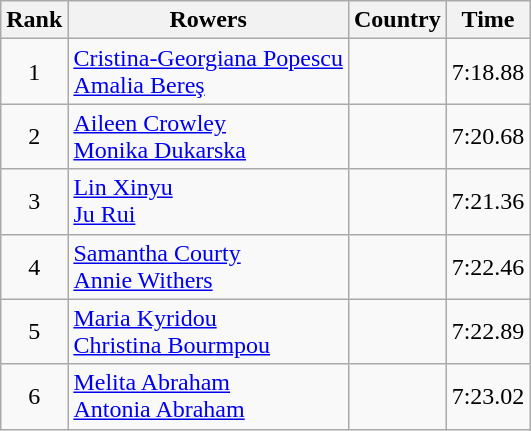<table class="wikitable" style="text-align:center">
<tr>
<th>Rank</th>
<th>Rowers</th>
<th>Country</th>
<th>Time</th>
</tr>
<tr>
<td>1</td>
<td align="left"><a href='#'>Cristina-Georgiana Popescu</a><br><a href='#'>Amalia Bereş</a></td>
<td align="left"></td>
<td>7:18.88</td>
</tr>
<tr>
<td>2</td>
<td align="left"><a href='#'>Aileen Crowley</a><br><a href='#'>Monika Dukarska</a></td>
<td align="left"></td>
<td>7:20.68</td>
</tr>
<tr>
<td>3</td>
<td align="left"><a href='#'>Lin Xinyu</a><br><a href='#'>Ju Rui</a></td>
<td align="left"></td>
<td>7:21.36</td>
</tr>
<tr>
<td>4</td>
<td align="left"><a href='#'>Samantha Courty</a><br><a href='#'>Annie Withers</a></td>
<td align="left"></td>
<td>7:22.46</td>
</tr>
<tr>
<td>5</td>
<td align="left"><a href='#'>Maria Kyridou</a><br><a href='#'>Christina Bourmpou</a></td>
<td align="left"></td>
<td>7:22.89</td>
</tr>
<tr>
<td>6</td>
<td align="left"><a href='#'>Melita Abraham</a><br><a href='#'>Antonia Abraham</a></td>
<td align="left"></td>
<td>7:23.02</td>
</tr>
</table>
